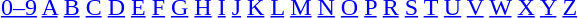<table border="0" align="center" class="toccolours">
<tr>
<th></th>
</tr>
<tr>
<td align="center"><a href='#'>0–9</a> <a href='#'>A</a> <a href='#'>B</a> <a href='#'>C</a> <a href='#'>D</a> <a href='#'>E</a> <a href='#'>F</a> <a href='#'>G</a> <a href='#'>H</a> <a href='#'>I</a> <a href='#'>J</a> <a href='#'>K</a> <a href='#'>L</a> <a href='#'>M</a> <a href='#'>N</a> <a href='#'>O</a> <a href='#'>P</a> <a href='#'>R</a> <a href='#'>S</a> <a href='#'>T</a> <a href='#'>U</a> <a href='#'>V</a> <a href='#'>W</a> <a href='#'>X</a> <a href='#'>Y</a> <a href='#'>Z</a><br></td>
</tr>
</table>
